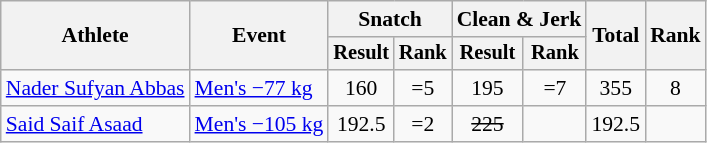<table class="wikitable" style="font-size:90%">
<tr>
<th rowspan="2">Athlete</th>
<th rowspan="2">Event</th>
<th colspan="2">Snatch</th>
<th colspan="2">Clean & Jerk</th>
<th rowspan="2">Total</th>
<th rowspan="2">Rank</th>
</tr>
<tr style="font-size:95%">
<th>Result</th>
<th>Rank</th>
<th>Result</th>
<th>Rank</th>
</tr>
<tr align=center>
<td align=left><a href='#'>Nader Sufyan Abbas</a></td>
<td align=left><a href='#'>Men's −77 kg</a></td>
<td>160</td>
<td>=5</td>
<td>195</td>
<td>=7</td>
<td>355</td>
<td>8</td>
</tr>
<tr align=center>
<td align=left><a href='#'>Said Saif Asaad</a></td>
<td align=left><a href='#'>Men's −105 kg</a></td>
<td>192.5</td>
<td>=2</td>
<td><s>225</s></td>
<td></td>
<td>192.5</td>
<td></td>
</tr>
</table>
